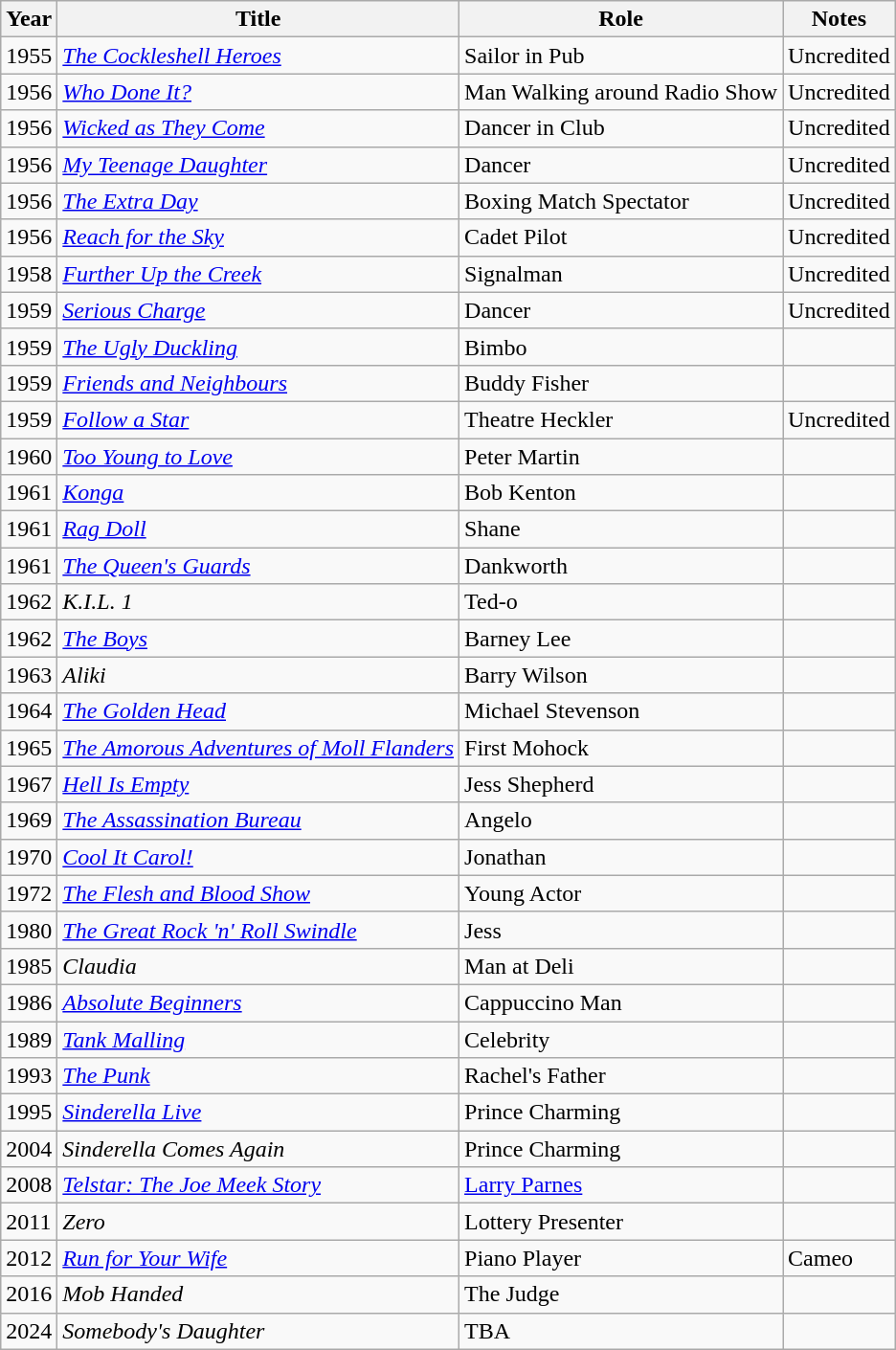<table class="wikitable sortable">
<tr>
<th>Year</th>
<th>Title</th>
<th>Role</th>
<th>Notes</th>
</tr>
<tr>
<td>1955</td>
<td><em><a href='#'>The Cockleshell Heroes</a></em></td>
<td>Sailor in Pub</td>
<td>Uncredited</td>
</tr>
<tr>
<td>1956</td>
<td><em><a href='#'>Who Done It?</a></em></td>
<td>Man Walking around Radio Show</td>
<td>Uncredited</td>
</tr>
<tr>
<td>1956</td>
<td><em><a href='#'>Wicked as They Come</a></em></td>
<td>Dancer in Club</td>
<td>Uncredited</td>
</tr>
<tr>
<td>1956</td>
<td><em><a href='#'>My Teenage Daughter</a></em></td>
<td>Dancer</td>
<td>Uncredited</td>
</tr>
<tr>
<td>1956</td>
<td><em><a href='#'>The Extra Day</a></em></td>
<td>Boxing Match Spectator</td>
<td>Uncredited</td>
</tr>
<tr>
<td>1956</td>
<td><em><a href='#'>Reach for the Sky</a></em></td>
<td>Cadet Pilot</td>
<td>Uncredited</td>
</tr>
<tr>
<td>1958</td>
<td><em><a href='#'>Further Up the Creek</a></em></td>
<td>Signalman</td>
<td>Uncredited</td>
</tr>
<tr>
<td>1959</td>
<td><em><a href='#'>Serious Charge</a></em></td>
<td>Dancer</td>
<td>Uncredited</td>
</tr>
<tr>
<td>1959</td>
<td><em><a href='#'>The Ugly Duckling</a></em></td>
<td>Bimbo</td>
<td></td>
</tr>
<tr>
<td>1959</td>
<td><em><a href='#'>Friends and Neighbours</a></em></td>
<td>Buddy Fisher</td>
<td></td>
</tr>
<tr>
<td>1959</td>
<td><em><a href='#'>Follow a Star</a></em></td>
<td>Theatre Heckler</td>
<td>Uncredited</td>
</tr>
<tr>
<td>1960</td>
<td><em><a href='#'>Too Young to Love</a></em></td>
<td>Peter Martin</td>
<td></td>
</tr>
<tr>
<td>1961</td>
<td><em><a href='#'>Konga</a></em></td>
<td>Bob Kenton</td>
<td></td>
</tr>
<tr>
<td>1961</td>
<td><em><a href='#'>Rag Doll</a></em></td>
<td>Shane</td>
<td></td>
</tr>
<tr>
<td>1961</td>
<td><em><a href='#'>The Queen's Guards</a></em></td>
<td>Dankworth</td>
<td></td>
</tr>
<tr>
<td>1962</td>
<td><em>K.I.L. 1</em></td>
<td>Ted-o</td>
<td></td>
</tr>
<tr>
<td>1962</td>
<td><em><a href='#'>The Boys</a></em></td>
<td>Barney Lee</td>
<td></td>
</tr>
<tr>
<td>1963</td>
<td><em>Aliki</em></td>
<td>Barry Wilson</td>
<td></td>
</tr>
<tr>
<td>1964</td>
<td><em><a href='#'>The Golden Head</a></em></td>
<td>Michael Stevenson</td>
<td></td>
</tr>
<tr>
<td>1965</td>
<td><em><a href='#'>The Amorous Adventures of Moll Flanders</a></em></td>
<td>First Mohock</td>
<td></td>
</tr>
<tr>
<td>1967</td>
<td><em><a href='#'>Hell Is Empty</a></em></td>
<td>Jess Shepherd</td>
<td></td>
</tr>
<tr>
<td>1969</td>
<td><em><a href='#'>The Assassination Bureau</a></em></td>
<td>Angelo</td>
<td></td>
</tr>
<tr>
<td>1970</td>
<td><em><a href='#'>Cool It Carol!</a></em></td>
<td>Jonathan</td>
<td></td>
</tr>
<tr>
<td>1972</td>
<td><em><a href='#'>The Flesh and Blood Show</a></em></td>
<td>Young Actor</td>
<td></td>
</tr>
<tr>
<td>1980</td>
<td><em><a href='#'>The Great Rock 'n' Roll Swindle</a></em></td>
<td>Jess</td>
<td></td>
</tr>
<tr>
<td>1985</td>
<td><em>Claudia</em></td>
<td>Man at Deli</td>
<td></td>
</tr>
<tr>
<td>1986</td>
<td><em><a href='#'>Absolute Beginners</a></em></td>
<td>Cappuccino Man</td>
<td></td>
</tr>
<tr>
<td>1989</td>
<td><em><a href='#'>Tank Malling</a></em></td>
<td>Celebrity</td>
<td></td>
</tr>
<tr>
<td>1993</td>
<td><em><a href='#'>The Punk</a></em></td>
<td>Rachel's Father</td>
<td></td>
</tr>
<tr>
<td>1995</td>
<td><em><a href='#'>Sinderella Live</a></em></td>
<td>Prince Charming</td>
<td></td>
</tr>
<tr>
<td>2004</td>
<td><em>Sinderella Comes Again</em></td>
<td>Prince Charming</td>
<td></td>
</tr>
<tr>
<td>2008</td>
<td><em><a href='#'>Telstar: The Joe Meek Story</a></em></td>
<td><a href='#'>Larry Parnes</a></td>
</tr>
<tr>
<td>2011</td>
<td><em>Zero</em></td>
<td>Lottery Presenter</td>
<td></td>
</tr>
<tr>
<td>2012</td>
<td><em><a href='#'>Run for Your Wife</a></em></td>
<td>Piano Player</td>
<td>Cameo</td>
</tr>
<tr>
<td>2016</td>
<td><em>Mob Handed</em></td>
<td>The Judge</td>
<td></td>
</tr>
<tr>
<td>2024</td>
<td><em>Somebody's Daughter</em></td>
<td>TBA</td>
<td></td>
</tr>
</table>
